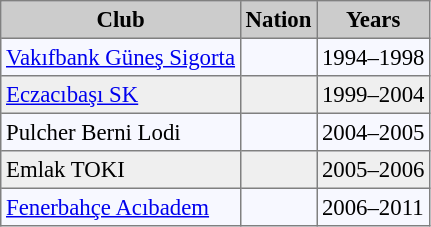<table bgcolor="#f7f8ff" cellpadding="3" cellspacing="0" border="1" style="font-size: 95%; border: gray solid 1px; border-collapse: collapse;">
<tr bgcolor="#CCCCCC">
<td align="center"><strong>Club</strong></td>
<td align="center"><strong>Nation</strong></td>
<td align="center"><strong>Years</strong></td>
</tr>
<tr align=left>
<td><a href='#'>Vakıfbank Güneş Sigorta</a></td>
<td></td>
<td>1994–1998</td>
</tr>
<tr bgcolor="#EFEFEF" align=left>
<td><a href='#'>Eczacıbaşı SK</a></td>
<td></td>
<td>1999–2004</td>
</tr>
<tr align=left>
<td>Pulcher Berni Lodi</td>
<td></td>
<td>2004–2005</td>
</tr>
<tr bgcolor="#EFEFEF" align="left">
<td>Emlak TOKI</td>
<td></td>
<td>2005–2006</td>
</tr>
<tr align=left>
<td><a href='#'>Fenerbahçe Acıbadem</a></td>
<td></td>
<td>2006–2011</td>
</tr>
</table>
